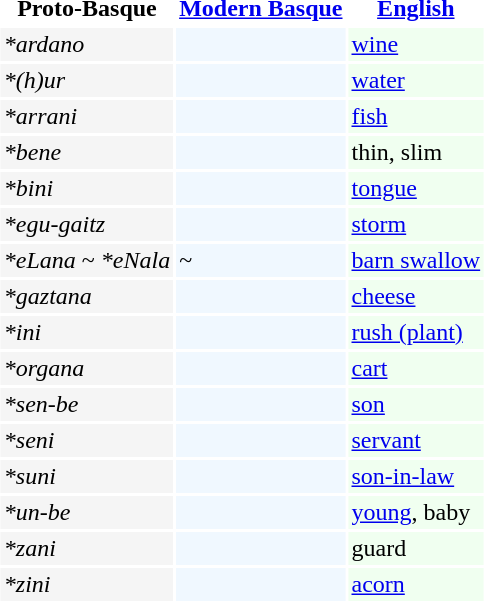<table align="center" border="0" cellpadding="2" cellspacing="2">
<tr>
<th>Proto-Basque</th>
<th><a href='#'>Modern Basque</a></th>
<th><a href='#'>English</a></th>
</tr>
<tr ---->
<td bgcolor=whitesmoke><em>*ardano</em></td>
<td bgcolor=aliceblue></td>
<td bgcolor=honeydew><a href='#'>wine</a></td>
</tr>
<tr ---->
<td bgcolor=whitesmoke><em>*(h)ur</em></td>
<td bgcolor=aliceblue></td>
<td bgcolor=honeydew><a href='#'>water</a></td>
</tr>
<tr ---->
<td bgcolor=whitesmoke><em>*arrani</em></td>
<td bgcolor=aliceblue></td>
<td bgcolor=honeydew><a href='#'>fish</a></td>
</tr>
<tr ---->
<td bgcolor=whitesmoke><em>*bene</em></td>
<td bgcolor=aliceblue></td>
<td bgcolor=honeydew>thin, slim</td>
</tr>
<tr ---->
<td bgcolor=whitesmoke><em>*bini</em></td>
<td bgcolor=aliceblue></td>
<td bgcolor=honeydew><a href='#'>tongue</a></td>
</tr>
<tr ---->
<td bgcolor=whitesmoke><em>*egu-gaitz</em></td>
<td bgcolor=aliceblue></td>
<td bgcolor=honeydew><a href='#'>storm</a></td>
</tr>
<tr ---->
<td bgcolor=whitesmoke><em>*eLana</em> ~ <em>*eNala</em></td>
<td bgcolor=aliceblue> ~ </td>
<td bgcolor=honeydew><a href='#'>barn swallow</a></td>
</tr>
<tr ---->
<td bgcolor=whitesmoke><em>*gaztana</em></td>
<td bgcolor=aliceblue></td>
<td bgcolor=honeydew><a href='#'>cheese</a></td>
</tr>
<tr ---->
<td bgcolor=whitesmoke><em>*ini</em></td>
<td bgcolor=aliceblue></td>
<td bgcolor=honeydew><a href='#'>rush (plant)</a></td>
</tr>
<tr ---->
<td bgcolor=whitesmoke><em>*organa</em></td>
<td bgcolor=aliceblue></td>
<td bgcolor=honeydew><a href='#'>cart</a></td>
</tr>
<tr ---->
<td bgcolor=whitesmoke><em>*sen-be</em></td>
<td bgcolor=aliceblue></td>
<td bgcolor=honeydew><a href='#'>son</a></td>
</tr>
<tr ---->
<td bgcolor=whitesmoke><em>*seni</em></td>
<td bgcolor=aliceblue></td>
<td bgcolor=honeydew><a href='#'>servant</a></td>
</tr>
<tr ---->
<td bgcolor=whitesmoke><em>*suni</em></td>
<td bgcolor=aliceblue></td>
<td bgcolor=honeydew><a href='#'>son-in-law</a></td>
</tr>
<tr ---->
<td bgcolor=whitesmoke><em>*un-be</em></td>
<td bgcolor=aliceblue></td>
<td bgcolor=honeydew><a href='#'>young</a>, baby</td>
</tr>
<tr ---->
<td bgcolor=whitesmoke><em>*zani</em></td>
<td bgcolor=aliceblue></td>
<td bgcolor=honeydew>guard</td>
</tr>
<tr ---->
<td bgcolor=whitesmoke><em>*zini</em></td>
<td bgcolor=aliceblue></td>
<td bgcolor=honeydew><a href='#'>acorn</a></td>
</tr>
</table>
